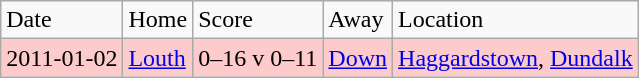<table class="wikitable">
<tr>
<td>Date</td>
<td>Home</td>
<td>Score</td>
<td>Away</td>
<td>Location</td>
</tr>
<tr bgcolor="#fdcbcb">
<td>2011-01-02</td>
<td><a href='#'>Louth</a></td>
<td>0–16 v 0–11</td>
<td><a href='#'>Down</a></td>
<td><a href='#'>Haggardstown</a>, <a href='#'>Dundalk</a></td>
</tr>
</table>
